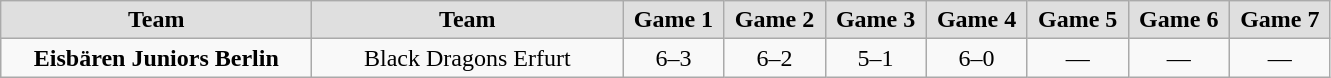<table class="wikitable">
<tr style="text-align:center; background:#dfdfdf;">
<td style="width:200px; "><strong>Team</strong></td>
<td style="width:200px; "><strong>Team</strong></td>
<td style="width:60px; "><strong>Game 1</strong></td>
<td style="width:60px; "><strong>Game 2</strong></td>
<td style="width:60px; "><strong>Game 3</strong></td>
<td style="width:60px; "><strong>Game 4</strong></td>
<td style="width:60px; "><strong>Game 5</strong></td>
<td style="width:60px; "><strong>Game 6</strong></td>
<td style="width:60px; "><strong>Game 7</strong></td>
</tr>
<tr style="text-align:center;">
<td><strong>Eisbären Juniors Berlin</strong></td>
<td>Black Dragons Erfurt</td>
<td>6–3</td>
<td>6–2</td>
<td>5–1</td>
<td>6–0</td>
<td>—</td>
<td>—</td>
<td>—</td>
</tr>
</table>
